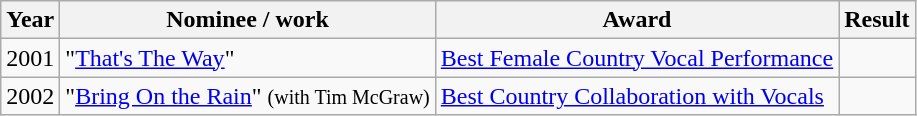<table class="wikitable">
<tr>
<th>Year</th>
<th>Nominee / work</th>
<th>Award</th>
<th>Result</th>
</tr>
<tr>
<td>2001</td>
<td>"<a href='#'>That's The Way</a>"</td>
<td><a href='#'>Best Female Country Vocal Performance</a></td>
<td></td>
</tr>
<tr>
<td>2002</td>
<td>"<a href='#'>Bring On the Rain</a>" <small>(with Tim McGraw)</small></td>
<td><a href='#'>Best Country Collaboration with Vocals</a></td>
<td></td>
</tr>
</table>
